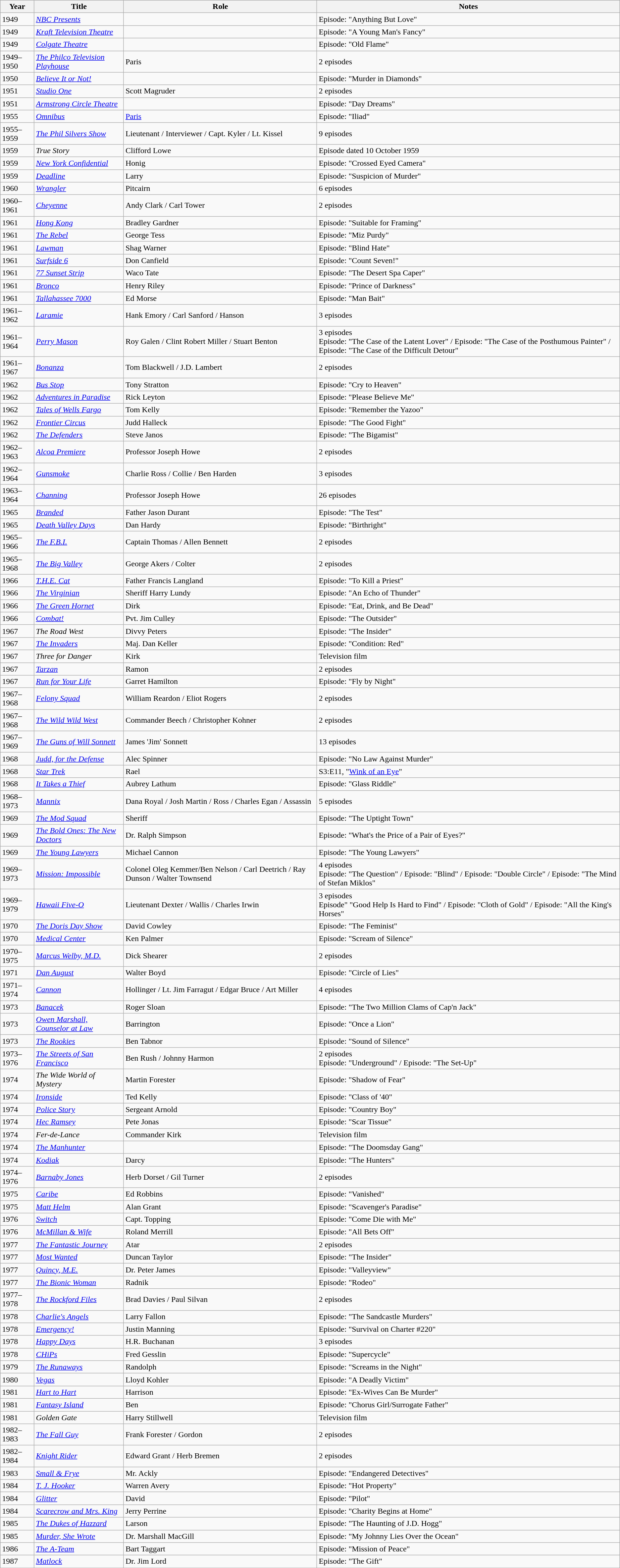<table class="wikitable sortable">
<tr>
<th>Year</th>
<th>Title</th>
<th>Role</th>
<th class="unsortable">Notes</th>
</tr>
<tr>
<td>1949</td>
<td><em><a href='#'>NBC Presents</a></em></td>
<td></td>
<td>Episode: "Anything But Love"</td>
</tr>
<tr>
<td>1949</td>
<td><em><a href='#'>Kraft Television Theatre</a></em></td>
<td></td>
<td>Episode: "A Young Man's Fancy"</td>
</tr>
<tr>
<td>1949</td>
<td><em><a href='#'>Colgate Theatre</a></em></td>
<td></td>
<td>Episode: "Old Flame"</td>
</tr>
<tr>
<td>1949–1950</td>
<td><em><a href='#'>The Philco Television Playhouse</a></em></td>
<td>Paris</td>
<td>2 episodes</td>
</tr>
<tr>
<td>1950</td>
<td><em><a href='#'>Believe It or Not!</a></em></td>
<td></td>
<td>Episode: "Murder in Diamonds"</td>
</tr>
<tr>
<td>1951</td>
<td><em><a href='#'>Studio One</a></em></td>
<td>Scott Magruder</td>
<td>2 episodes</td>
</tr>
<tr>
<td>1951</td>
<td><em><a href='#'>Armstrong Circle Theatre</a></em></td>
<td></td>
<td>Episode: "Day Dreams"</td>
</tr>
<tr>
<td>1955</td>
<td><em><a href='#'>Omnibus</a></em></td>
<td><a href='#'>Paris</a></td>
<td>Episode: "Iliad"</td>
</tr>
<tr>
<td>1955–1959</td>
<td><em><a href='#'>The Phil Silvers Show</a></em></td>
<td>Lieutenant / Interviewer / Capt. Kyler / Lt. Kissel</td>
<td>9 episodes</td>
</tr>
<tr>
<td>1959</td>
<td><em>True Story</em></td>
<td>Clifford Lowe</td>
<td>Episode dated 10 October 1959</td>
</tr>
<tr>
<td>1959</td>
<td><em><a href='#'>New York Confidential</a></em></td>
<td>Honig</td>
<td>Episode: "Crossed Eyed Camera"</td>
</tr>
<tr>
<td>1959</td>
<td><em><a href='#'>Deadline</a></em></td>
<td>Larry</td>
<td>Episode: "Suspicion of Murder"</td>
</tr>
<tr>
<td>1960</td>
<td><em><a href='#'>Wrangler</a></em></td>
<td>Pitcairn</td>
<td>6 episodes</td>
</tr>
<tr>
<td>1960–1961</td>
<td><em><a href='#'>Cheyenne</a></em></td>
<td>Andy Clark / Carl Tower</td>
<td>2 episodes</td>
</tr>
<tr>
<td>1961</td>
<td><em><a href='#'>Hong Kong</a></em></td>
<td>Bradley Gardner</td>
<td>Episode: "Suitable for Framing"</td>
</tr>
<tr>
<td>1961</td>
<td><em><a href='#'>The Rebel</a></em></td>
<td>George Tess</td>
<td>Episode: "Miz Purdy"</td>
</tr>
<tr>
<td>1961</td>
<td><em><a href='#'>Lawman</a></em></td>
<td>Shag Warner</td>
<td>Episode: "Blind Hate"</td>
</tr>
<tr>
<td>1961</td>
<td><em><a href='#'>Surfside 6</a></em></td>
<td>Don Canfield</td>
<td>Episode: "Count Seven!"</td>
</tr>
<tr>
<td>1961</td>
<td><em><a href='#'>77 Sunset Strip</a></em></td>
<td>Waco Tate</td>
<td>Episode: "The Desert Spa Caper"</td>
</tr>
<tr>
<td>1961</td>
<td><em><a href='#'>Bronco</a></em></td>
<td>Henry Riley</td>
<td>Episode: "Prince of Darkness"</td>
</tr>
<tr>
<td>1961</td>
<td><em><a href='#'>Tallahassee 7000</a></em></td>
<td>Ed Morse</td>
<td>Episode: "Man Bait"</td>
</tr>
<tr>
<td>1961–1962</td>
<td><em><a href='#'>Laramie</a></em></td>
<td>Hank Emory / Carl Sanford / Hanson</td>
<td>3 episodes</td>
</tr>
<tr>
<td>1961–1964</td>
<td><em><a href='#'>Perry Mason</a></em></td>
<td>Roy Galen / Clint Robert Miller / Stuart Benton</td>
<td>3 episodes<br>Episode: "The Case of the Latent Lover" / Episode: "The Case of the Posthumous Painter" / Episode: "The Case of the Difficult Detour"</td>
</tr>
<tr>
<td>1961–1967</td>
<td><em><a href='#'>Bonanza</a></em></td>
<td>Tom Blackwell / J.D. Lambert</td>
<td>2 episodes</td>
</tr>
<tr>
<td>1962</td>
<td><em><a href='#'>Bus Stop</a></em></td>
<td>Tony Stratton</td>
<td>Episode: "Cry to Heaven"</td>
</tr>
<tr>
<td>1962</td>
<td><em><a href='#'>Adventures in Paradise</a></em></td>
<td>Rick Leyton</td>
<td>Episode: "Please Believe Me"</td>
</tr>
<tr>
<td>1962</td>
<td><em><a href='#'>Tales of Wells Fargo</a></em></td>
<td>Tom Kelly</td>
<td>Episode: "Remember the Yazoo"</td>
</tr>
<tr>
<td>1962</td>
<td><em><a href='#'>Frontier Circus</a></em></td>
<td>Judd Halleck</td>
<td>Episode: "The Good Fight"</td>
</tr>
<tr>
<td>1962</td>
<td><em><a href='#'>The Defenders</a></em></td>
<td>Steve Janos</td>
<td>Episode: "The Bigamist"</td>
</tr>
<tr>
<td>1962–1963</td>
<td><em><a href='#'>Alcoa Premiere</a></em></td>
<td>Professor Joseph Howe</td>
<td>2 episodes</td>
</tr>
<tr>
<td>1962–1964</td>
<td><em><a href='#'>Gunsmoke</a></em></td>
<td>Charlie Ross / Collie / Ben Harden</td>
<td>3 episodes</td>
</tr>
<tr>
<td>1963–1964</td>
<td><em><a href='#'>Channing</a></em></td>
<td>Professor Joseph Howe</td>
<td>26 episodes</td>
</tr>
<tr>
<td>1965</td>
<td><em><a href='#'>Branded</a></em></td>
<td>Father Jason Durant</td>
<td>Episode: "The Test"</td>
</tr>
<tr>
<td>1965</td>
<td><em><a href='#'>Death Valley Days</a></em></td>
<td>Dan Hardy</td>
<td>Episode: "Birthright"</td>
</tr>
<tr>
<td>1965–1966</td>
<td><em><a href='#'>The F.B.I.</a></em></td>
<td>Captain Thomas / Allen Bennett</td>
<td>2 episodes</td>
</tr>
<tr>
<td>1965–1968</td>
<td><em><a href='#'>The Big Valley</a></em></td>
<td>George Akers / Colter</td>
<td>2 episodes</td>
</tr>
<tr>
<td>1966</td>
<td><em><a href='#'>T.H.E. Cat</a></em></td>
<td>Father Francis Langland</td>
<td>Episode: "To Kill a Priest"</td>
</tr>
<tr>
<td>1966</td>
<td><em><a href='#'>The Virginian</a></em></td>
<td>Sheriff Harry Lundy</td>
<td>Episode: "An Echo of Thunder"</td>
</tr>
<tr>
<td>1966</td>
<td><em><a href='#'>The Green Hornet</a></em></td>
<td>Dirk</td>
<td>Episode: "Eat, Drink, and Be Dead"</td>
</tr>
<tr>
<td>1966</td>
<td><em><a href='#'>Combat!</a></em></td>
<td>Pvt. Jim Culley</td>
<td>Episode: "The Outsider"</td>
</tr>
<tr>
<td>1967</td>
<td><em>The Road West</em></td>
<td>Divvy Peters</td>
<td>Episode: "The Insider"</td>
</tr>
<tr>
<td>1967</td>
<td><em><a href='#'>The Invaders</a></em></td>
<td>Maj. Dan Keller</td>
<td>Episode: "Condition: Red"</td>
</tr>
<tr>
<td>1967</td>
<td><em>Three for Danger</em></td>
<td>Kirk</td>
<td>Television film</td>
</tr>
<tr>
<td>1967</td>
<td><em><a href='#'>Tarzan</a></em></td>
<td>Ramon</td>
<td>2 episodes</td>
</tr>
<tr>
<td>1967</td>
<td><em><a href='#'>Run for Your Life</a></em></td>
<td>Garret Hamilton</td>
<td>Episode: "Fly by Night"</td>
</tr>
<tr>
<td>1967–1968</td>
<td><em><a href='#'>Felony Squad</a></em></td>
<td>William Reardon / Eliot Rogers</td>
<td>2 episodes</td>
</tr>
<tr>
<td>1967–1968</td>
<td><em><a href='#'>The Wild Wild West</a></em></td>
<td>Commander Beech / Christopher Kohner</td>
<td>2 episodes</td>
</tr>
<tr>
<td>1967–1969</td>
<td><em><a href='#'>The Guns of Will Sonnett</a></em></td>
<td>James 'Jim' Sonnett</td>
<td>13 episodes</td>
</tr>
<tr>
<td>1968</td>
<td><em><a href='#'>Judd, for the Defense</a></em></td>
<td>Alec Spinner</td>
<td>Episode: "No Law Against Murder"</td>
</tr>
<tr>
<td>1968</td>
<td><em><a href='#'>Star Trek</a></em></td>
<td>Rael</td>
<td>S3:E11,  "<a href='#'>Wink of an Eye</a>"</td>
</tr>
<tr>
<td>1968</td>
<td><em><a href='#'>It Takes a Thief</a></em></td>
<td>Aubrey Lathum</td>
<td>Episode: "Glass Riddle"</td>
</tr>
<tr>
<td>1968–1973</td>
<td><em><a href='#'>Mannix</a></em></td>
<td>Dana Royal / Josh Martin / Ross / Charles Egan / Assassin</td>
<td>5 episodes</td>
</tr>
<tr>
<td>1969</td>
<td><em><a href='#'>The Mod Squad</a></em></td>
<td>Sheriff</td>
<td>Episode: "The Uptight Town"</td>
</tr>
<tr>
<td>1969</td>
<td><em><a href='#'>The Bold Ones: The New Doctors</a></em></td>
<td>Dr. Ralph Simpson</td>
<td>Episode: "What's the Price of a Pair of Eyes?"</td>
</tr>
<tr>
<td>1969</td>
<td><em><a href='#'>The Young Lawyers</a></em></td>
<td>Michael Cannon</td>
<td>Episode: "The Young Lawyers"</td>
</tr>
<tr>
<td>1969–1973</td>
<td><em><a href='#'>Mission: Impossible</a></em></td>
<td>Colonel Oleg Kemmer/Ben Nelson / Carl Deetrich / Ray Dunson / Walter Townsend</td>
<td>4 episodes<br>Episode: "The Question" / Episode: "Blind" / Episode: "Double Circle" / Episode: "The Mind of Stefan Miklos"</td>
</tr>
<tr>
<td>1969–1979</td>
<td><em><a href='#'>Hawaii Five-O</a></em></td>
<td>Lieutenant Dexter / Wallis / Charles Irwin</td>
<td>3 episodes<br>Episode" "Good Help Is Hard to Find" / Episode: "Cloth of Gold" / Episode: "All the King's Horses"</td>
</tr>
<tr>
<td>1970</td>
<td><em><a href='#'>The Doris Day Show</a></em></td>
<td>David Cowley</td>
<td>Episode: "The Feminist"</td>
</tr>
<tr>
<td>1970</td>
<td><em><a href='#'>Medical Center</a></em></td>
<td>Ken Palmer</td>
<td>Episode: "Scream of Silence"</td>
</tr>
<tr>
<td>1970–1975</td>
<td><em><a href='#'>Marcus Welby, M.D.</a></em></td>
<td>Dick Shearer</td>
<td>2 episodes</td>
</tr>
<tr>
<td>1971</td>
<td><em><a href='#'>Dan August</a></em></td>
<td>Walter Boyd</td>
<td>Episode: "Circle of Lies"</td>
</tr>
<tr>
<td>1971–1974</td>
<td><em><a href='#'>Cannon</a></em></td>
<td>Hollinger / Lt. Jim Farragut / Edgar Bruce / Art Miller</td>
<td>4 episodes</td>
</tr>
<tr>
<td>1973</td>
<td><em><a href='#'>Banacek</a></em></td>
<td>Roger Sloan</td>
<td>Episode: "The Two Million Clams of Cap'n Jack"</td>
</tr>
<tr>
<td>1973</td>
<td><em><a href='#'>Owen Marshall, Counselor at Law</a></em></td>
<td>Barrington</td>
<td>Episode: "Once a Lion"</td>
</tr>
<tr>
<td>1973</td>
<td><em><a href='#'>The Rookies</a></em></td>
<td>Ben Tabnor</td>
<td>Episode: "Sound of Silence"</td>
</tr>
<tr>
<td>1973–1976</td>
<td><em><a href='#'>The Streets of San Francisco</a></em></td>
<td>Ben Rush / Johnny Harmon</td>
<td>2 episodes<br>Episode: "Underground" / Episode: "The Set-Up"</td>
</tr>
<tr>
<td>1974</td>
<td><em>The Wide World of Mystery</em></td>
<td>Martin Forester</td>
<td>Episode: "Shadow of Fear"</td>
</tr>
<tr>
<td>1974</td>
<td><em><a href='#'>Ironside</a></em></td>
<td>Ted Kelly</td>
<td>Episode: "Class of '40"</td>
</tr>
<tr>
<td>1974</td>
<td><em><a href='#'>Police Story</a></em></td>
<td>Sergeant Arnold</td>
<td>Episode: "Country Boy"</td>
</tr>
<tr>
<td>1974</td>
<td><em><a href='#'>Hec Ramsey</a></em></td>
<td>Pete Jonas</td>
<td>Episode: "Scar Tissue"</td>
</tr>
<tr>
<td>1974</td>
<td><em>Fer-de-Lance</em></td>
<td>Commander Kirk</td>
<td>Television film</td>
</tr>
<tr>
<td>1974</td>
<td><em><a href='#'>The Manhunter</a></em></td>
<td></td>
<td>Episode: "The Doomsday Gang"</td>
</tr>
<tr>
<td>1974</td>
<td><em><a href='#'>Kodiak</a></em></td>
<td>Darcy</td>
<td>Episode: "The Hunters"</td>
</tr>
<tr>
<td>1974–1976</td>
<td><em><a href='#'>Barnaby Jones</a></em></td>
<td>Herb Dorset / Gil Turner</td>
<td>2 episodes</td>
</tr>
<tr>
<td>1975</td>
<td><em><a href='#'>Caribe</a></em></td>
<td>Ed Robbins</td>
<td>Episode: "Vanished"</td>
</tr>
<tr>
<td>1975</td>
<td><em><a href='#'>Matt Helm</a></em></td>
<td>Alan Grant</td>
<td>Episode: "Scavenger's Paradise"</td>
</tr>
<tr>
<td>1976</td>
<td><em><a href='#'>Switch</a></em></td>
<td>Capt. Topping</td>
<td>Episode: "Come Die with Me"</td>
</tr>
<tr>
<td>1976</td>
<td><em><a href='#'>McMillan & Wife</a></em></td>
<td>Roland Merrill</td>
<td>Episode: "All Bets Off"</td>
</tr>
<tr>
<td>1977</td>
<td><em><a href='#'>The Fantastic Journey</a></em></td>
<td>Atar</td>
<td>2 episodes</td>
</tr>
<tr>
<td>1977</td>
<td><em><a href='#'>Most Wanted</a></em></td>
<td>Duncan Taylor</td>
<td>Episode: "The Insider"</td>
</tr>
<tr>
<td>1977</td>
<td><em><a href='#'>Quincy, M.E.</a></em></td>
<td>Dr. Peter James</td>
<td>Episode: "Valleyview"</td>
</tr>
<tr>
<td>1977</td>
<td><em><a href='#'>The Bionic Woman</a></em></td>
<td>Radnik</td>
<td>Episode: "Rodeo"</td>
</tr>
<tr>
<td>1977–1978</td>
<td><em><a href='#'>The Rockford Files</a></em></td>
<td>Brad Davies / Paul Silvan</td>
<td>2 episodes</td>
</tr>
<tr>
<td>1978</td>
<td><em><a href='#'>Charlie's Angels</a></em></td>
<td>Larry Fallon</td>
<td>Episode: "The Sandcastle Murders"</td>
</tr>
<tr>
<td>1978</td>
<td><em><a href='#'>Emergency!</a></em></td>
<td>Justin Manning</td>
<td>Episode: "Survival on Charter #220"</td>
</tr>
<tr>
<td>1978</td>
<td><em><a href='#'>Happy Days</a></em></td>
<td>H.R. Buchanan</td>
<td>3 episodes</td>
</tr>
<tr>
<td>1978</td>
<td><em><a href='#'>CHiPs</a></em></td>
<td>Fred Gesslin</td>
<td>Episode: "Supercycle"</td>
</tr>
<tr>
<td>1979</td>
<td><em><a href='#'>The Runaways</a></em></td>
<td>Randolph</td>
<td>Episode: "Screams in the Night"</td>
</tr>
<tr>
<td>1980</td>
<td><em><a href='#'>Vegas</a></em></td>
<td>Lloyd Kohler</td>
<td>Episode: "A Deadly Victim"</td>
</tr>
<tr>
<td>1981</td>
<td><em><a href='#'>Hart to Hart</a></em></td>
<td>Harrison</td>
<td>Episode: "Ex-Wives Can Be Murder"</td>
</tr>
<tr>
<td>1981</td>
<td><em><a href='#'>Fantasy Island</a></em></td>
<td>Ben</td>
<td>Episode: "Chorus Girl/Surrogate Father"</td>
</tr>
<tr>
<td>1981</td>
<td><em>Golden Gate</em></td>
<td>Harry Stillwell</td>
<td>Television film</td>
</tr>
<tr>
<td>1982–1983</td>
<td><em><a href='#'>The Fall Guy</a></em></td>
<td>Frank Forester / Gordon</td>
<td>2 episodes</td>
</tr>
<tr>
<td>1982–1984</td>
<td><em><a href='#'>Knight Rider</a></em></td>
<td>Edward Grant / Herb Bremen</td>
<td>2 episodes</td>
</tr>
<tr>
<td>1983</td>
<td><em><a href='#'>Small & Frye</a></em></td>
<td>Mr. Ackly</td>
<td>Episode: "Endangered Detectives"</td>
</tr>
<tr>
<td>1984</td>
<td><em><a href='#'>T. J. Hooker</a></em></td>
<td>Warren Avery</td>
<td>Episode: "Hot Property"</td>
</tr>
<tr>
<td>1984</td>
<td><em><a href='#'>Glitter</a></em></td>
<td>David</td>
<td>Episode: "Pilot"</td>
</tr>
<tr>
<td>1984</td>
<td><em><a href='#'>Scarecrow and Mrs. King</a></em></td>
<td>Jerry Perrine</td>
<td>Episode: "Charity Begins at Home"</td>
</tr>
<tr>
<td>1985</td>
<td><em><a href='#'>The Dukes of Hazzard</a></em></td>
<td>Larson</td>
<td>Episode: "The Haunting of J.D. Hogg"</td>
</tr>
<tr>
<td>1985</td>
<td><em><a href='#'>Murder, She Wrote</a></em></td>
<td>Dr. Marshall MacGill</td>
<td>Episode: "My Johnny Lies Over the Ocean"</td>
</tr>
<tr>
<td>1986</td>
<td><em><a href='#'>The A-Team</a></em></td>
<td>Bart Taggart</td>
<td>Episode: "Mission of Peace"</td>
</tr>
<tr>
<td>1987</td>
<td><em><a href='#'>Matlock</a></em></td>
<td>Dr. Jim Lord</td>
<td>Episode: "The Gift"</td>
</tr>
</table>
